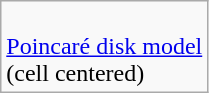<table class=wikitable>
<tr>
<td><br><a href='#'>Poincaré disk model</a><br>(cell centered)<br></td>
</tr>
</table>
